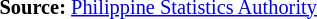<table style="font-size:85%;" '|>
<tr>
<td><br><p>
<strong>Source:</strong> <a href='#'>Philippine Statistics Authority</a>
</p></td>
</tr>
</table>
